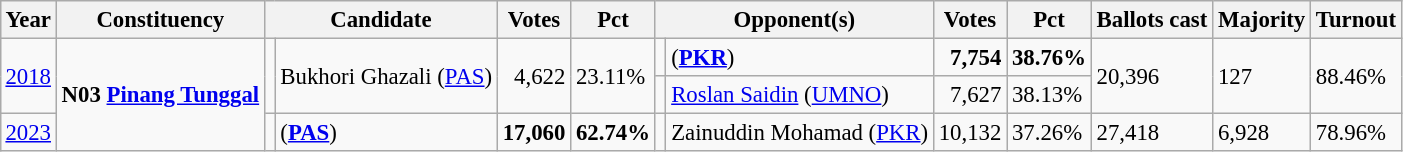<table class="wikitable" style="margin:0.5em ; font-size:95%">
<tr>
<th>Year</th>
<th>Constituency</th>
<th colspan=2>Candidate</th>
<th>Votes</th>
<th>Pct</th>
<th colspan=2>Opponent(s)</th>
<th>Votes</th>
<th>Pct</th>
<th>Ballots cast</th>
<th>Majority</th>
<th>Turnout</th>
</tr>
<tr>
<td rowspan="2"><a href='#'>2018</a></td>
<td rowspan="3"><strong>N03 <a href='#'>Pinang Tunggal</a></strong></td>
<td rowspan="2"  ></td>
<td rowspan="2">Bukhori Ghazali (<a href='#'>PAS</a>)</td>
<td rowspan="2" align=right>4,622</td>
<td rowspan="2">23.11%</td>
<td></td>
<td> (<a href='#'><strong>PKR</strong></a>)</td>
<td align=right><strong>7,754</strong></td>
<td><strong>38.76%</strong></td>
<td rowspan="2">20,396</td>
<td rowspan="2">127</td>
<td rowspan="2">88.46%</td>
</tr>
<tr>
<td></td>
<td><a href='#'>Roslan Saidin</a> (<a href='#'>UMNO</a>)</td>
<td align=right>7,627</td>
<td>38.13%</td>
</tr>
<tr>
<td><a href='#'>2023</a></td>
<td bgcolor=></td>
<td> (<a href='#'><strong>PAS</strong></a>)</td>
<td align=right><strong>17,060</strong></td>
<td><strong>62.74%</strong></td>
<td></td>
<td>Zainuddin Mohamad (<a href='#'>PKR</a>)</td>
<td align=right>10,132</td>
<td>37.26%</td>
<td>27,418</td>
<td>6,928</td>
<td>78.96%</td>
</tr>
</table>
